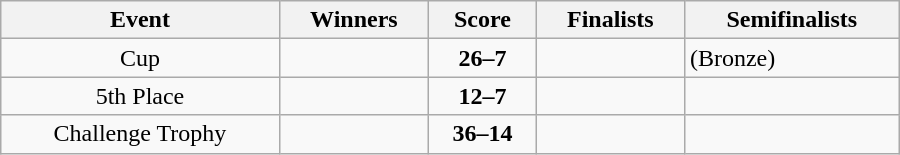<table class="wikitable" width=600 style="text-align: center">
<tr>
<th>Event</th>
<th>Winners</th>
<th>Score</th>
<th>Finalists</th>
<th>Semifinalists</th>
</tr>
<tr>
<td>Cup</td>
<td align=left><strong></strong></td>
<td><strong>26–7</strong></td>
<td align=left></td>
<td align=left> (Bronze)<br></td>
</tr>
<tr>
<td>5th Place</td>
<td align=left><strong></strong></td>
<td><strong>12–7</strong></td>
<td align=left></td>
<td align=left><br></td>
</tr>
<tr>
<td>Challenge Trophy</td>
<td align=left><strong></strong></td>
<td><strong>36–14</strong></td>
<td align=left></td>
<td align=left><br></td>
</tr>
</table>
